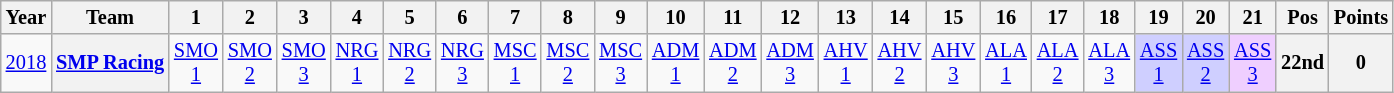<table class="wikitable" style="text-align:center; font-size:85%">
<tr>
<th>Year</th>
<th>Team</th>
<th>1</th>
<th>2</th>
<th>3</th>
<th>4</th>
<th>5</th>
<th>6</th>
<th>7</th>
<th>8</th>
<th>9</th>
<th>10</th>
<th>11</th>
<th>12</th>
<th>13</th>
<th>14</th>
<th>15</th>
<th>16</th>
<th>17</th>
<th>18</th>
<th>19</th>
<th>20</th>
<th>21</th>
<th>Pos</th>
<th>Points</th>
</tr>
<tr>
<td><a href='#'>2018</a></td>
<th nowrap><a href='#'>SMP Racing</a></th>
<td style="background:#;"><a href='#'>SMO<br>1</a></td>
<td style="background:#;"><a href='#'>SMO<br>2</a></td>
<td style="background:#;"><a href='#'>SMO<br>3</a></td>
<td style="background:#;"><a href='#'>NRG<br>1</a></td>
<td style="background:#;"><a href='#'>NRG<br>2</a></td>
<td style="background:#;"><a href='#'>NRG<br>3</a></td>
<td style="background:#;"><a href='#'>MSC<br>1</a></td>
<td style="background:#;"><a href='#'>MSC<br>2</a></td>
<td style="background:#;"><a href='#'>MSC<br>3</a></td>
<td style="background:#;"><a href='#'>ADM<br>1</a></td>
<td style="background:#;"><a href='#'>ADM<br>2</a></td>
<td style="background:#;"><a href='#'>ADM<br>3</a></td>
<td style="background:#;"><a href='#'>AHV<br>1</a></td>
<td style="background:#;"><a href='#'>AHV<br>2</a></td>
<td style="background:#;"><a href='#'>AHV<br>3</a></td>
<td style="background:#;"><a href='#'>ALA<br>1</a></td>
<td style="background:#;"><a href='#'>ALA<br>2</a></td>
<td style="background:#;"><a href='#'>ALA<br>3</a></td>
<td style="background:#CFCFFF;"><a href='#'>ASS<br>1</a><br></td>
<td style="background:#CFCFFF;"><a href='#'>ASS<br>2</a><br></td>
<td style="background:#EFCFFF;"><a href='#'>ASS<br>3</a><br></td>
<th>22nd</th>
<th>0</th>
</tr>
</table>
